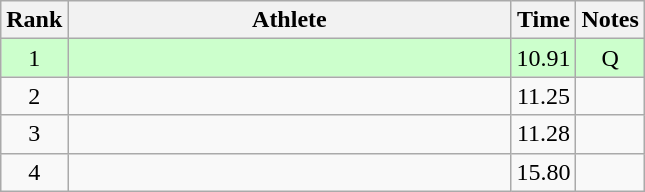<table class="wikitable" style="text-align:center">
<tr>
<th>Rank</th>
<th Style="width:18em">Athlete</th>
<th>Time</th>
<th>Notes</th>
</tr>
<tr style="background:#cfc">
<td>1</td>
<td style="text-align:left"></td>
<td>10.91</td>
<td>Q</td>
</tr>
<tr>
<td>2</td>
<td style="text-align:left"></td>
<td>11.25</td>
<td></td>
</tr>
<tr>
<td>3</td>
<td style="text-align:left"></td>
<td>11.28</td>
<td></td>
</tr>
<tr>
<td>4</td>
<td style="text-align:left"></td>
<td>15.80</td>
<td></td>
</tr>
</table>
